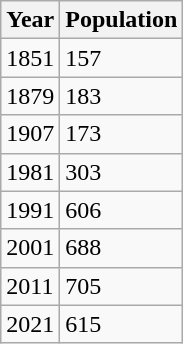<table class=wikitable>
<tr>
<th>Year</th>
<th>Population</th>
</tr>
<tr>
<td>1851</td>
<td>157</td>
</tr>
<tr>
<td>1879</td>
<td>183</td>
</tr>
<tr>
<td>1907</td>
<td>173</td>
</tr>
<tr>
<td>1981</td>
<td>303</td>
</tr>
<tr>
<td>1991</td>
<td>606</td>
</tr>
<tr>
<td>2001</td>
<td>688</td>
</tr>
<tr>
<td>2011</td>
<td>705</td>
</tr>
<tr>
<td>2021</td>
<td>615</td>
</tr>
</table>
